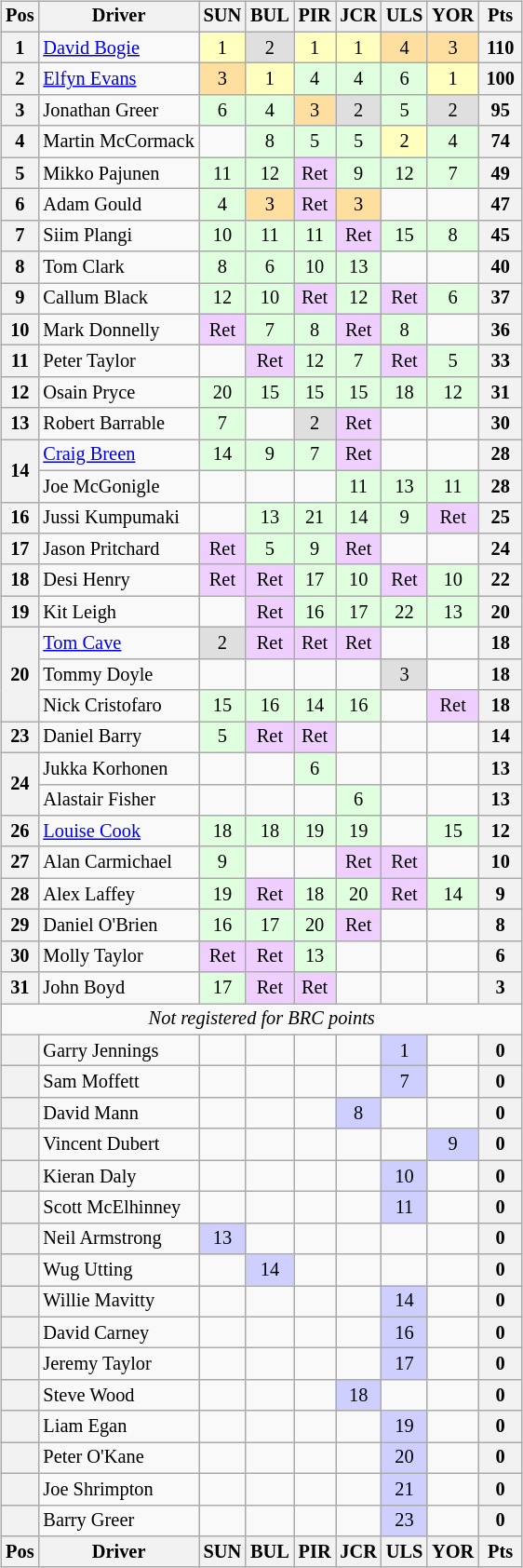<table>
<tr>
<td><br><table class="wikitable" style="font-size: 85%; text-align: center;">
<tr valign="top">
<th valign="middle">Pos</th>
<th valign="middle">Driver</th>
<th>SUN<br></th>
<th>BUL<br></th>
<th>PIR<br></th>
<th>JCR<br></th>
<th>ULS<br></th>
<th>YOR<br></th>
<th valign="middle"> Pts </th>
</tr>
<tr>
<th>1</th>
<td align=left> <a href='#'>David Bogie</a></td>
<td style="background:#ffffbf;">1</td>
<td style="background:#dfdfdf;">2</td>
<td style="background:#ffffbf;">1</td>
<td style="background:#ffffbf;">1</td>
<td style="background:#ffdf9f;">4</td>
<td style="background:#ffdf9f;">3</td>
<th>110</th>
</tr>
<tr>
<th>2</th>
<td align=left> <a href='#'>Elfyn Evans</a></td>
<td style="background:#ffdf9f;">3</td>
<td style="background:#ffffbf;">1</td>
<td style="background:#dfffdf;">4</td>
<td style="background:#dfffdf;">4</td>
<td style="background:#dfffdf;">6</td>
<td style="background:#ffffbf;">1</td>
<th>100</th>
</tr>
<tr>
<th>3</th>
<td align=left> Jonathan Greer</td>
<td style="background:#dfffdf;">6</td>
<td style="background:#dfffdf;">4</td>
<td style="background:#ffdf9f;">3</td>
<td style="background:#dfdfdf;">2</td>
<td style="background:#dfffdf;">5</td>
<td style="background:#dfdfdf;">2</td>
<th>95</th>
</tr>
<tr>
<th>4</th>
<td align=left> Martin McCormack</td>
<td></td>
<td style="background:#dfffdf;">8</td>
<td style="background:#dfffdf;">5</td>
<td style="background:#dfffdf;">5</td>
<td style="background:#ffffbf;">2</td>
<td style="background:#dfffdf;">4</td>
<th>74</th>
</tr>
<tr>
<th>5</th>
<td align=left> Mikko Pajunen</td>
<td style="background:#dfffdf;">11</td>
<td style="background:#dfffdf;">12</td>
<td style="background:#efcfff;">Ret</td>
<td style="background:#dfffdf;">9</td>
<td style="background:#dfffdf;">12</td>
<td style="background:#dfffdf;">7</td>
<th>49</th>
</tr>
<tr>
<th>6</th>
<td align=left> Adam Gould</td>
<td style="background:#dfffdf;">4</td>
<td style="background:#ffdf9f;">3</td>
<td style="background:#efcfff;">Ret</td>
<td style="background:#ffdf9f;">3</td>
<td></td>
<td></td>
<th>47</th>
</tr>
<tr>
<th>7</th>
<td align=left> Siim Plangi</td>
<td style="background:#dfffdf;">10</td>
<td style="background:#dfffdf;">11</td>
<td style="background:#dfffdf;">11</td>
<td style="background:#efcfff;">Ret</td>
<td style="background:#dfffdf;">15</td>
<td style="background:#dfffdf;">8</td>
<th>45</th>
</tr>
<tr>
<th>8</th>
<td align=left> Tom Clark</td>
<td style="background:#dfffdf;">8</td>
<td style="background:#dfffdf;">6</td>
<td style="background:#dfffdf;">10</td>
<td style="background:#dfffdf;">13</td>
<td></td>
<td></td>
<th>40</th>
</tr>
<tr>
<th>9</th>
<td align=left> Callum Black</td>
<td style="background:#dfffdf;">12</td>
<td style="background:#dfffdf;">10</td>
<td style="background:#efcfff;">Ret</td>
<td style="background:#dfffdf;">12</td>
<td style="background:#efcfff;">Ret</td>
<td style="background:#dfffdf;">6</td>
<th>37</th>
</tr>
<tr>
<th>10</th>
<td align=left> Mark Donnelly</td>
<td style="background:#efcfff;">Ret</td>
<td style="background:#dfffdf;">7</td>
<td style="background:#dfffdf;">8</td>
<td style="background:#efcfff;">Ret</td>
<td style="background:#dfffdf;">8</td>
<td></td>
<th>36</th>
</tr>
<tr>
<th>11</th>
<td align=left> Peter Taylor</td>
<td></td>
<td style="background:#efcfff;">Ret</td>
<td style="background:#dfffdf;">12</td>
<td style="background:#dfffdf;">7</td>
<td style="background:#efcfff;">Ret</td>
<td style="background:#dfffdf;">5</td>
<th>33</th>
</tr>
<tr>
<th>12</th>
<td align=left> Osain Pryce</td>
<td style="background:#dfffdf;">20</td>
<td style="background:#dfffdf;">15</td>
<td style="background:#dfffdf;">15</td>
<td style="background:#dfffdf;">15</td>
<td style="background:#dfffdf;">18</td>
<td style="background:#dfffdf;">12</td>
<th>31</th>
</tr>
<tr>
<th>13</th>
<td align=left> Robert Barrable</td>
<td style="background:#dfffdf;">7</td>
<td></td>
<td style="background:#dfdfdf;">2</td>
<td style="background:#efcfff;">Ret</td>
<td></td>
<td></td>
<th>30</th>
</tr>
<tr>
<th rowspan=2>14</th>
<td align=left> <a href='#'>Craig Breen</a></td>
<td style="background:#dfffdf;">14</td>
<td style="background:#dfffdf;">9</td>
<td style="background:#dfffdf;">7</td>
<td style="background:#efcfff;">Ret</td>
<td></td>
<td></td>
<th>28</th>
</tr>
<tr>
<td align=left> Joe McGonigle</td>
<td></td>
<td></td>
<td></td>
<td style="background:#dfffdf;">11</td>
<td style="background:#dfffdf;">13</td>
<td style="background:#dfffdf;">11</td>
<th>28</th>
</tr>
<tr>
<th>16</th>
<td align=left> Jussi Kumpumaki</td>
<td></td>
<td style="background:#dfffdf;">13</td>
<td style="background:#dfffdf;">21</td>
<td style="background:#dfffdf;">14</td>
<td style="background:#dfffdf;">9</td>
<td style="background:#efcfff;">Ret</td>
<th>25</th>
</tr>
<tr>
<th>17</th>
<td align=left> Jason Pritchard</td>
<td style="background:#efcfff;">Ret</td>
<td style="background:#dfffdf;">5</td>
<td style="background:#dfffdf;">9</td>
<td style="background:#efcfff;">Ret</td>
<td></td>
<td></td>
<th>24</th>
</tr>
<tr>
<th>18</th>
<td align=left> Desi Henry</td>
<td style="background:#efcfff;">Ret</td>
<td style="background:#efcfff;">Ret</td>
<td style="background:#dfffdf;">17</td>
<td style="background:#dfffdf;">10</td>
<td style="background:#efcfff;">Ret</td>
<td style="background:#dfffdf;">10</td>
<th>22</th>
</tr>
<tr>
<th>19</th>
<td align=left> Kit Leigh</td>
<td></td>
<td style="background:#efcfff;">Ret</td>
<td style="background:#dfffdf;">16</td>
<td style="background:#dfffdf;">17</td>
<td style="background:#dfffdf;">22</td>
<td style="background:#dfffdf;">13</td>
<th>20</th>
</tr>
<tr>
<th rowspan=3>20</th>
<td align=left> <a href='#'>Tom Cave</a></td>
<td style="background:#dfdfdf;">2</td>
<td style="background:#efcfff;">Ret</td>
<td style="background:#efcfff;">Ret</td>
<td style="background:#efcfff;">Ret</td>
<td></td>
<td></td>
<th>18</th>
</tr>
<tr>
<td align=left> Tommy Doyle</td>
<td></td>
<td></td>
<td></td>
<td></td>
<td style="background:#dfdfdf;">3</td>
<td></td>
<th>18</th>
</tr>
<tr>
<td align=left> Nick Cristofaro</td>
<td style="background:#dfffdf;">15</td>
<td style="background:#dfffdf;">16</td>
<td style="background:#dfffdf;">14</td>
<td style="background:#dfffdf;">16</td>
<td></td>
<td style="background:#efcfff;">Ret</td>
<th>18</th>
</tr>
<tr>
<th>23</th>
<td align=left> Daniel Barry</td>
<td style="background:#dfffdf;">5</td>
<td style="background:#efcfff;">Ret</td>
<td style="background:#efcfff;">Ret</td>
<td></td>
<td></td>
<td></td>
<th>14</th>
</tr>
<tr>
<th rowspan=2>24</th>
<td align=left> Jukka Korhonen</td>
<td></td>
<td></td>
<td style="background:#dfffdf;">6</td>
<td></td>
<td></td>
<td></td>
<th>13</th>
</tr>
<tr>
<td align=left> Alastair Fisher</td>
<td></td>
<td></td>
<td></td>
<td style="background:#dfffdf;">6</td>
<td></td>
<td></td>
<th>13</th>
</tr>
<tr>
<th>26</th>
<td align=left> <a href='#'>Louise Cook</a></td>
<td style="background:#dfffdf;">18</td>
<td style="background:#dfffdf;">18</td>
<td style="background:#dfffdf;">19</td>
<td style="background:#dfffdf;">19</td>
<td></td>
<td style="background:#dfffdf;">15</td>
<th>12</th>
</tr>
<tr>
<th>27</th>
<td align=left> Alan Carmichael</td>
<td style="background:#dfffdf;">9</td>
<td></td>
<td></td>
<td style="background:#efcfff;">Ret</td>
<td style="background:#efcfff;">Ret</td>
<td></td>
<th>10</th>
</tr>
<tr>
<th>28</th>
<td align=left> Alex Laffey</td>
<td style="background:#dfffdf;">19</td>
<td style="background:#efcfff;">Ret</td>
<td style="background:#dfffdf;">18</td>
<td style="background:#dfffdf;">20</td>
<td style="background:#efcfff;">Ret</td>
<td style="background:#dfffdf;">14</td>
<th>9</th>
</tr>
<tr>
<th>29</th>
<td align=left> Daniel O'Brien</td>
<td style="background:#dfffdf;">16</td>
<td style="background:#dfffdf;">17</td>
<td style="background:#dfffdf;">20</td>
<td style="background:#efcfff;">Ret</td>
<td></td>
<td></td>
<th>8</th>
</tr>
<tr>
<th>30</th>
<td align=left> Molly Taylor</td>
<td style="background:#efcfff;">Ret</td>
<td style="background:#efcfff;">Ret</td>
<td style="background:#dfffdf;">13</td>
<td></td>
<td></td>
<td></td>
<th>6</th>
</tr>
<tr>
<th>31</th>
<td align=left> John Boyd</td>
<td style="background:#dfffdf;">17</td>
<td style="background:#efcfff;">Ret</td>
<td style="background:#efcfff;">Ret</td>
<td></td>
<td></td>
<td></td>
<th>3</th>
</tr>
<tr>
<td colspan=9><em>Not registered for BRC points</em></td>
</tr>
<tr>
<th></th>
<td align=left> Garry Jennings</td>
<td></td>
<td></td>
<td></td>
<td></td>
<td style="background:#cfcfff;">1</td>
<td></td>
<th>0</th>
</tr>
<tr>
<th></th>
<td align=left> Sam Moffett</td>
<td></td>
<td></td>
<td></td>
<td></td>
<td style="background:#cfcfff;">7</td>
<td></td>
<th>0</th>
</tr>
<tr>
<th></th>
<td align=left> David Mann</td>
<td></td>
<td></td>
<td></td>
<td style="background:#cfcfff;">8</td>
<td></td>
<td></td>
<th>0</th>
</tr>
<tr>
<th></th>
<td align=left> Vincent Dubert</td>
<td></td>
<td></td>
<td></td>
<td></td>
<td></td>
<td style="background:#cfcfff;">9</td>
<th>0</th>
</tr>
<tr>
<th></th>
<td align=left> Kieran Daly</td>
<td></td>
<td></td>
<td></td>
<td></td>
<td style="background:#cfcfff;">10</td>
<td></td>
<th>0</th>
</tr>
<tr>
<th></th>
<td align=left> Scott McElhinney</td>
<td></td>
<td></td>
<td></td>
<td></td>
<td style="background:#cfcfff;">11</td>
<td></td>
<th>0</th>
</tr>
<tr>
<th></th>
<td align=left> Neil Armstrong</td>
<td style="background:#cfcfff;">13</td>
<td></td>
<td></td>
<td></td>
<td></td>
<td></td>
<th>0</th>
</tr>
<tr>
<th></th>
<td align=left> Wug Utting</td>
<td></td>
<td style="background:#cfcfff;">14</td>
<td></td>
<td></td>
<td></td>
<td></td>
<th>0</th>
</tr>
<tr>
<th></th>
<td align=left> Willie Mavitty</td>
<td></td>
<td></td>
<td></td>
<td></td>
<td style="background:#cfcfff;">14</td>
<td></td>
<th>0</th>
</tr>
<tr>
<th></th>
<td align=left> David Carney</td>
<td></td>
<td></td>
<td></td>
<td></td>
<td style="background:#cfcfff;">16</td>
<td></td>
<th>0</th>
</tr>
<tr>
<th></th>
<td align=left> Jeremy Taylor</td>
<td></td>
<td></td>
<td></td>
<td></td>
<td style="background:#cfcfff;">17</td>
<td></td>
<th>0</th>
</tr>
<tr>
<th></th>
<td align=left> Steve Wood</td>
<td></td>
<td></td>
<td></td>
<td style="background:#cfcfff;">18</td>
<td></td>
<td></td>
<th>0</th>
</tr>
<tr>
<th></th>
<td align=left> Liam Egan</td>
<td></td>
<td></td>
<td></td>
<td></td>
<td style="background:#cfcfff;">19</td>
<td></td>
<th>0</th>
</tr>
<tr>
<th></th>
<td align=left> Peter O'Kane</td>
<td></td>
<td></td>
<td></td>
<td></td>
<td style="background:#cfcfff;">20</td>
<td></td>
<th>0</th>
</tr>
<tr>
<th></th>
<td align=left> Joe Shrimpton</td>
<td></td>
<td></td>
<td></td>
<td></td>
<td style="background:#cfcfff;">21</td>
<td></td>
<th>0</th>
</tr>
<tr>
<th></th>
<td align=left> Barry Greer</td>
<td></td>
<td></td>
<td></td>
<td></td>
<td style="background:#cfcfff;">23</td>
<td></td>
<th>0</th>
</tr>
<tr valign="top">
<th valign="middle">Pos</th>
<th valign="middle">Driver</th>
<th>SUN<br></th>
<th>BUL<br></th>
<th>PIR<br></th>
<th>JCR<br></th>
<th>ULS<br></th>
<th>YOR<br></th>
<th valign="middle"> Pts </th>
</tr>
</table>
</td>
<td valign="top"><br></td>
</tr>
</table>
